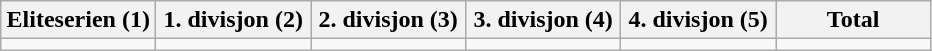<table class="wikitable">
<tr>
<th width="16.6%">Eliteserien (1)</th>
<th width="16.6%">1. divisjon (2)</th>
<th width="16.6%">2. divisjon (3)</th>
<th width="16.6%">3. divisjon (4)</th>
<th width="16.6%">4. divisjon (5)</th>
<th width="16.6%">Total</th>
</tr>
<tr>
<td></td>
<td></td>
<td></td>
<td></td>
<td></td>
<td></td>
</tr>
</table>
